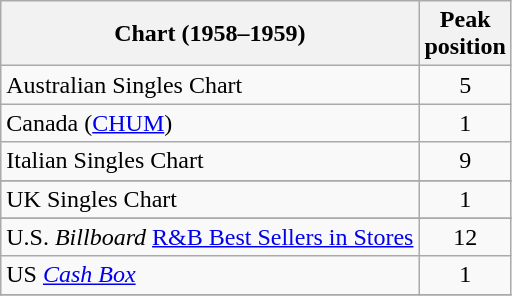<table class="wikitable sortable">
<tr>
<th align="left">Chart (1958–1959)</th>
<th style="text-align:center;">Peak<br>position</th>
</tr>
<tr>
<td>Australian Singles Chart</td>
<td style="text-align:center;">5</td>
</tr>
<tr>
<td>Canada (<a href='#'>CHUM</a>)</td>
<td style="text-align:center;">1</td>
</tr>
<tr>
<td>Italian Singles Chart</td>
<td style="text-align:center;">9</td>
</tr>
<tr>
</tr>
<tr>
<td>UK Singles Chart</td>
<td style="text-align:center;">1</td>
</tr>
<tr>
</tr>
<tr>
<td>U.S. <em>Billboard</em> <a href='#'>R&B Best Sellers in Stores</a></td>
<td style="text-align:center;">12</td>
</tr>
<tr>
<td>US <em><a href='#'>Cash Box</a></em></td>
<td style="text-align:center;">1</td>
</tr>
<tr>
</tr>
</table>
